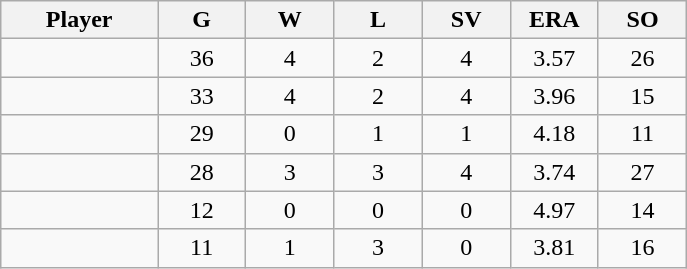<table class="wikitable sortable">
<tr>
<th bgcolor="#DDDDFF" width="16%">Player</th>
<th bgcolor="#DDDDFF" width="9%">G</th>
<th bgcolor="#DDDDFF" width="9%">W</th>
<th bgcolor="#DDDDFF" width="9%">L</th>
<th bgcolor="#DDDDFF" width="9%">SV</th>
<th bgcolor="#DDDDFF" width="9%">ERA</th>
<th bgcolor="#DDDDFF" width="9%">SO</th>
</tr>
<tr align="center">
<td></td>
<td>36</td>
<td>4</td>
<td>2</td>
<td>4</td>
<td>3.57</td>
<td>26</td>
</tr>
<tr align="center">
<td></td>
<td>33</td>
<td>4</td>
<td>2</td>
<td>4</td>
<td>3.96</td>
<td>15</td>
</tr>
<tr align="center">
<td></td>
<td>29</td>
<td>0</td>
<td>1</td>
<td>1</td>
<td>4.18</td>
<td>11</td>
</tr>
<tr align="center">
<td></td>
<td>28</td>
<td>3</td>
<td>3</td>
<td>4</td>
<td>3.74</td>
<td>27</td>
</tr>
<tr align="center">
<td></td>
<td>12</td>
<td>0</td>
<td>0</td>
<td>0</td>
<td>4.97</td>
<td>14</td>
</tr>
<tr align="center">
<td></td>
<td>11</td>
<td>1</td>
<td>3</td>
<td>0</td>
<td>3.81</td>
<td>16</td>
</tr>
</table>
